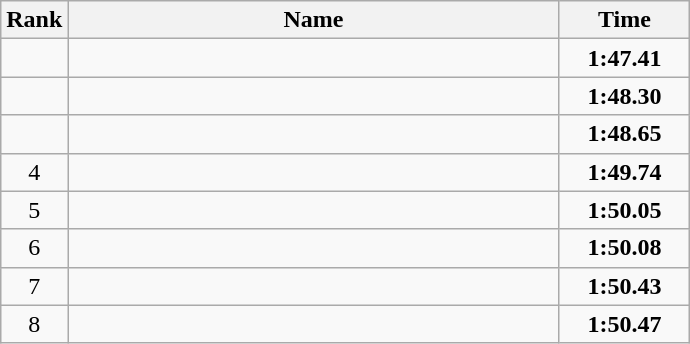<table class="wikitable">
<tr>
<th>Rank</th>
<th align="center" style="width: 20em">Name</th>
<th align="center" style="width: 5em">Time</th>
</tr>
<tr>
<td align="center"></td>
<td></td>
<td align="center"><strong>1:47.41</strong></td>
</tr>
<tr>
<td align="center"></td>
<td></td>
<td align="center"><strong>1:48.30</strong></td>
</tr>
<tr>
<td align="center"></td>
<td></td>
<td align="center"><strong>1:48.65</strong></td>
</tr>
<tr>
<td align="center">4</td>
<td></td>
<td align="center"><strong>1:49.74</strong></td>
</tr>
<tr>
<td align="center">5</td>
<td></td>
<td align="center"><strong>1:50.05</strong></td>
</tr>
<tr>
<td align="center">6</td>
<td></td>
<td align="center"><strong>1:50.08</strong></td>
</tr>
<tr>
<td align="center">7</td>
<td></td>
<td align="center"><strong>1:50.43</strong></td>
</tr>
<tr>
<td align="center">8</td>
<td></td>
<td align="center"><strong>1:50.47</strong></td>
</tr>
</table>
